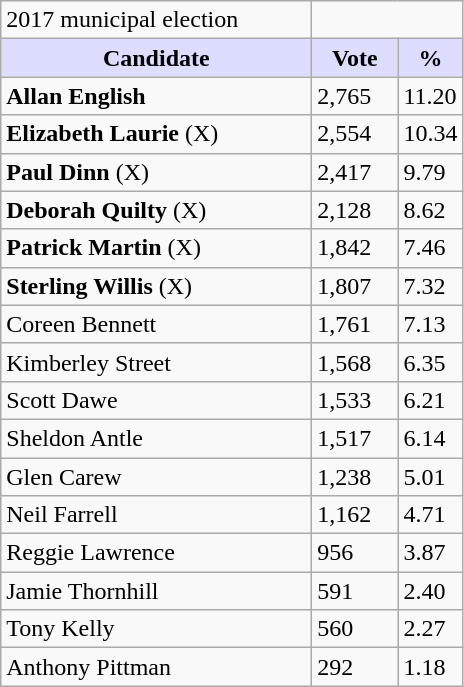<table class="wikitable">
<tr>
<td>2017 municipal election</td>
</tr>
<tr>
<th style="background:#ddf; width:200px;">Candidate</th>
<th style="background:#ddf; width:50px;">Vote</th>
<th style="background:#ddf; width:30px;">%</th>
</tr>
<tr>
<td><strong>Allan English</strong></td>
<td>2,765</td>
<td>11.20</td>
</tr>
<tr>
<td><strong>Elizabeth Laurie</strong> (X)</td>
<td>2,554</td>
<td>10.34</td>
</tr>
<tr>
<td><strong>Paul Dinn</strong> (X)</td>
<td>2,417</td>
<td>9.79</td>
</tr>
<tr>
<td><strong>Deborah Quilty</strong> (X)</td>
<td>2,128</td>
<td>8.62</td>
</tr>
<tr>
<td><strong>Patrick Martin</strong> (X)</td>
<td>1,842</td>
<td>7.46</td>
</tr>
<tr>
<td><strong>Sterling Willis</strong> (X)</td>
<td>1,807</td>
<td>7.32</td>
</tr>
<tr>
<td>Coreen Bennett</td>
<td>1,761</td>
<td>7.13</td>
</tr>
<tr>
<td>Kimberley Street</td>
<td>1,568</td>
<td>6.35</td>
</tr>
<tr>
<td>Scott Dawe</td>
<td>1,533</td>
<td>6.21</td>
</tr>
<tr>
<td>Sheldon Antle</td>
<td>1,517</td>
<td>6.14</td>
</tr>
<tr>
<td>Glen Carew</td>
<td>1,238</td>
<td>5.01</td>
</tr>
<tr>
<td>Neil Farrell</td>
<td>1,162</td>
<td>4.71</td>
</tr>
<tr>
<td>Reggie Lawrence</td>
<td>956</td>
<td>3.87</td>
</tr>
<tr>
<td>Jamie Thornhill</td>
<td>591</td>
<td>2.40</td>
</tr>
<tr>
<td>Tony Kelly</td>
<td>560</td>
<td>2.27</td>
</tr>
<tr>
<td>Anthony Pittman</td>
<td>292</td>
<td>1.18</td>
</tr>
</table>
